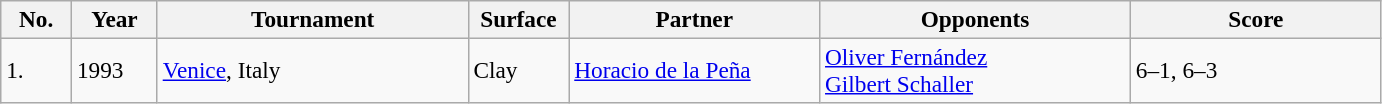<table class="sortable wikitable" style=font-size:97%>
<tr>
<th width=40>No.</th>
<th width=50>Year</th>
<th width=200>Tournament</th>
<th width=60>Surface</th>
<th width=160>Partner</th>
<th width=200>Opponents</th>
<th width=160>Score</th>
</tr>
<tr>
<td>1.</td>
<td>1993</td>
<td><a href='#'>Venice</a>, Italy</td>
<td>Clay</td>
<td> <a href='#'>Horacio de la Peña</a></td>
<td> <a href='#'>Oliver Fernández</a><br> <a href='#'>Gilbert Schaller</a></td>
<td>6–1, 6–3</td>
</tr>
</table>
